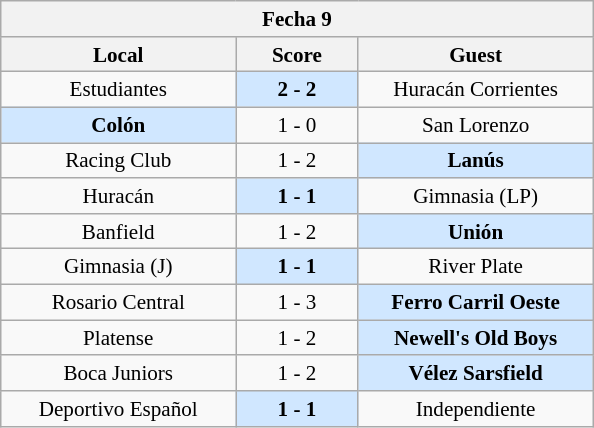<table class="wikitable nowrap" style="font-size:88%; float:left; margin-right:1em;">
<tr>
<th colspan=3 align=center>Fecha 9</th>
</tr>
<tr>
<th width="150">Local</th>
<th width="75">Score</th>
<th width="150">Guest</th>
</tr>
<tr align=center>
<td>Estudiantes</td>
<td bgcolor=#D0E7FF><strong>2 - 2</strong></td>
<td>Huracán Corrientes</td>
</tr>
<tr align=center>
<td bgcolor=#D0E7FF><strong>Colón</strong></td>
<td>1 - 0</td>
<td>San Lorenzo</td>
</tr>
<tr align=center>
<td>Racing Club</td>
<td>1 - 2</td>
<td bgcolor=#D0E7FF><strong>Lanús</strong></td>
</tr>
<tr align=center>
<td>Huracán</td>
<td bgcolor=#D0E7FF><strong>1 - 1</strong></td>
<td>Gimnasia (LP)</td>
</tr>
<tr align=center>
<td>Banfield</td>
<td>1 - 2</td>
<td bgcolor=#D0E7FF><strong>Unión</strong></td>
</tr>
<tr align=center>
<td>Gimnasia (J)</td>
<td bgcolor=#D0E7FF><strong>1 - 1</strong></td>
<td>River Plate</td>
</tr>
<tr align=center>
<td>Rosario Central</td>
<td>1 - 3</td>
<td bgcolor=#D0E7FF><strong>Ferro Carril Oeste</strong></td>
</tr>
<tr align=center>
<td>Platense</td>
<td>1 - 2</td>
<td bgcolor=#D0E7FF><strong>Newell's Old Boys</strong></td>
</tr>
<tr align=center>
<td>Boca Juniors</td>
<td>1 - 2</td>
<td bgcolor=#D0E7FF><strong>Vélez Sarsfield</strong></td>
</tr>
<tr align=center>
<td>Deportivo Español</td>
<td bgcolor=#D0E7FF><strong>1 - 1</strong></td>
<td>Independiente</td>
</tr>
</table>
